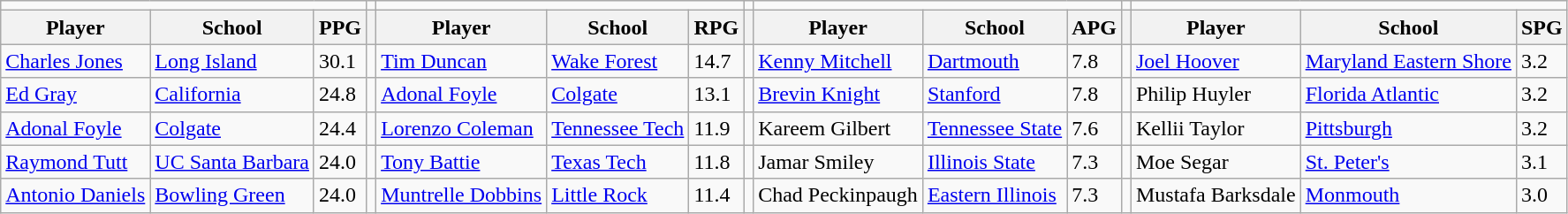<table class="wikitable" style="text-align: left;">
<tr>
<td colspan=3></td>
<td></td>
<td colspan=3></td>
<td></td>
<td colspan=3></td>
<td></td>
<td colspan=3></td>
</tr>
<tr>
<th>Player</th>
<th>School</th>
<th>PPG</th>
<th></th>
<th>Player</th>
<th>School</th>
<th>RPG</th>
<th></th>
<th>Player</th>
<th>School</th>
<th>APG</th>
<th></th>
<th>Player</th>
<th>School</th>
<th>SPG</th>
</tr>
<tr>
<td align="left"><a href='#'>Charles Jones</a></td>
<td><a href='#'>Long Island</a></td>
<td>30.1</td>
<td></td>
<td><a href='#'>Tim Duncan</a></td>
<td><a href='#'>Wake Forest</a></td>
<td>14.7</td>
<td></td>
<td><a href='#'>Kenny Mitchell</a></td>
<td><a href='#'>Dartmouth</a></td>
<td>7.8</td>
<td></td>
<td><a href='#'>Joel Hoover</a></td>
<td><a href='#'>Maryland Eastern Shore</a></td>
<td>3.2</td>
</tr>
<tr>
<td align="left"><a href='#'>Ed Gray</a></td>
<td><a href='#'>California</a></td>
<td>24.8</td>
<td></td>
<td><a href='#'>Adonal Foyle</a></td>
<td><a href='#'>Colgate</a></td>
<td>13.1</td>
<td></td>
<td><a href='#'>Brevin Knight</a></td>
<td><a href='#'>Stanford</a></td>
<td>7.8</td>
<td></td>
<td>Philip Huyler</td>
<td><a href='#'>Florida Atlantic</a></td>
<td>3.2</td>
</tr>
<tr>
<td align="left"><a href='#'>Adonal Foyle</a></td>
<td><a href='#'>Colgate</a></td>
<td>24.4</td>
<td></td>
<td><a href='#'>Lorenzo Coleman</a></td>
<td><a href='#'>Tennessee Tech</a></td>
<td>11.9</td>
<td></td>
<td>Kareem Gilbert</td>
<td><a href='#'>Tennessee State</a></td>
<td>7.6</td>
<td></td>
<td>Kellii Taylor</td>
<td><a href='#'>Pittsburgh</a></td>
<td>3.2</td>
</tr>
<tr>
<td align="left"><a href='#'>Raymond Tutt</a></td>
<td><a href='#'>UC Santa Barbara</a></td>
<td>24.0</td>
<td></td>
<td><a href='#'>Tony Battie</a></td>
<td><a href='#'>Texas Tech</a></td>
<td>11.8</td>
<td></td>
<td>Jamar Smiley</td>
<td><a href='#'>Illinois State</a></td>
<td>7.3</td>
<td></td>
<td>Moe Segar</td>
<td><a href='#'>St. Peter's</a></td>
<td>3.1</td>
</tr>
<tr>
<td align="left"><a href='#'>Antonio Daniels</a></td>
<td><a href='#'>Bowling Green</a></td>
<td>24.0</td>
<td></td>
<td><a href='#'>Muntrelle Dobbins</a></td>
<td><a href='#'>Little Rock</a></td>
<td>11.4</td>
<td></td>
<td>Chad Peckinpaugh</td>
<td><a href='#'>Eastern Illinois</a></td>
<td>7.3</td>
<td></td>
<td>Mustafa Barksdale</td>
<td><a href='#'>Monmouth</a></td>
<td>3.0</td>
</tr>
</table>
